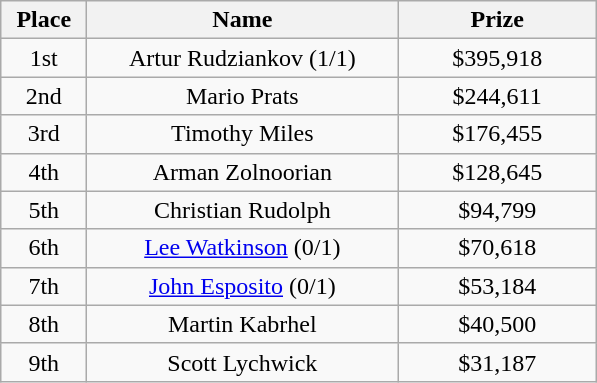<table class="wikitable">
<tr>
<th width="50">Place</th>
<th width="200">Name</th>
<th width="125">Prize</th>
</tr>
<tr>
<td align = "center">1st</td>
<td align = "center">Artur Rudziankov (1/1)</td>
<td align = "center">$395,918</td>
</tr>
<tr>
<td align = "center">2nd</td>
<td align = "center">Mario Prats</td>
<td align = "center">$244,611</td>
</tr>
<tr>
<td align = "center">3rd</td>
<td align = "center">Timothy Miles</td>
<td align = "center">$176,455</td>
</tr>
<tr>
<td align = "center">4th</td>
<td align = "center">Arman Zolnoorian</td>
<td align = "center">$128,645</td>
</tr>
<tr>
<td align = "center">5th</td>
<td align = "center">Christian Rudolph</td>
<td align = "center">$94,799</td>
</tr>
<tr>
<td align = "center">6th</td>
<td align = "center"><a href='#'>Lee Watkinson</a> (0/1)</td>
<td align = "center">$70,618</td>
</tr>
<tr>
<td align = "center">7th</td>
<td align = "center"><a href='#'>John Esposito</a> (0/1)</td>
<td align = "center">$53,184</td>
</tr>
<tr>
<td align = "center">8th</td>
<td align = "center">Martin Kabrhel</td>
<td align = "center">$40,500</td>
</tr>
<tr>
<td align = "center">9th</td>
<td align = "center">Scott Lychwick</td>
<td align = "center">$31,187</td>
</tr>
</table>
